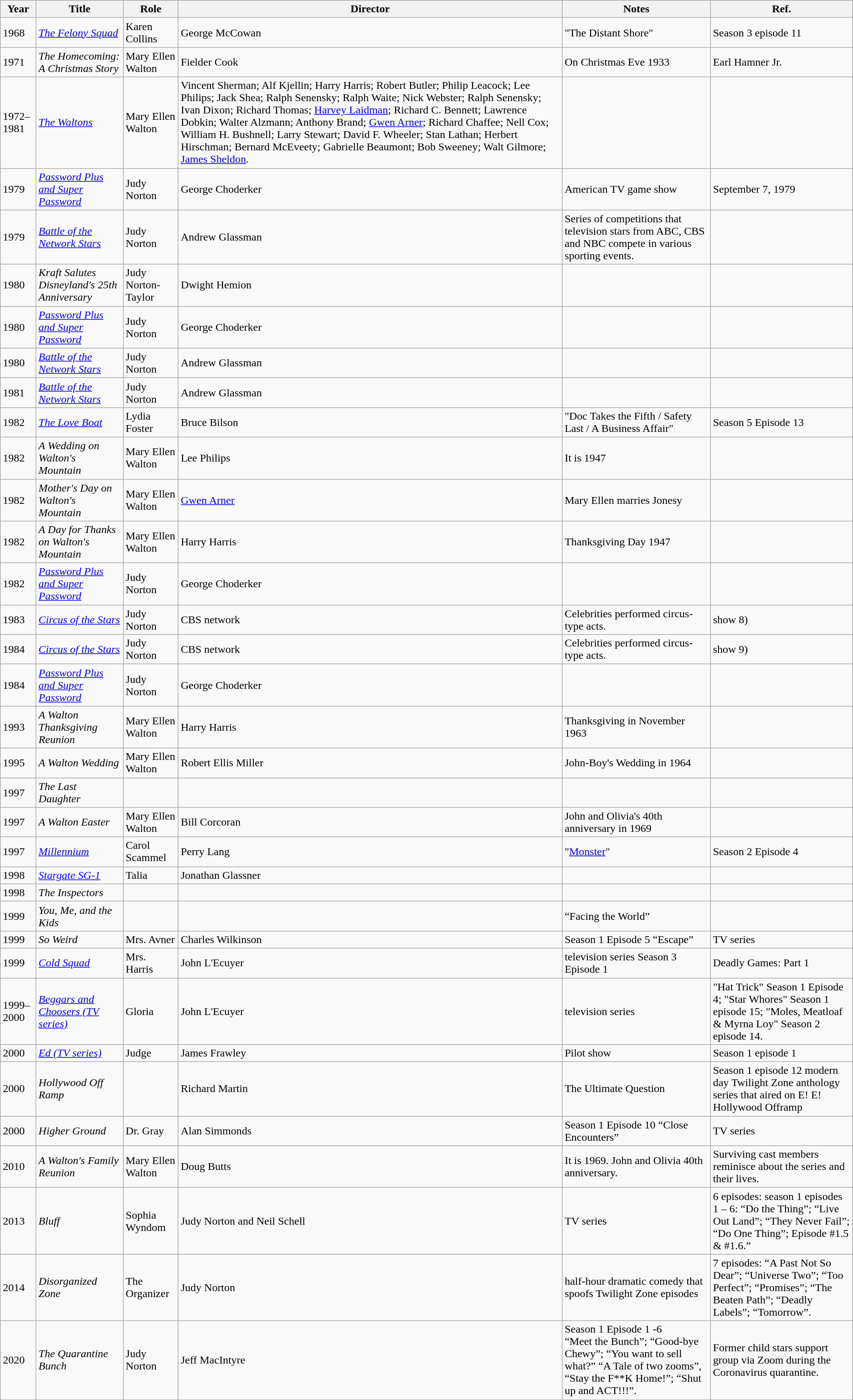<table class="wikitable sortable">
<tr>
<th>Year</th>
<th>Title</th>
<th>Role</th>
<th>Director</th>
<th class="unsortable">Notes</th>
<th class="unsortable">Ref.</th>
</tr>
<tr>
<td>1968</td>
<td><em><a href='#'>The Felony Squad</a></em></td>
<td>Karen Collins</td>
<td>George McCowan</td>
<td>"The Distant Shore"</td>
<td>Season 3 episode 11</td>
</tr>
<tr>
<td>1971</td>
<td><em>The Homecoming: A Christmas Story</em></td>
<td>Mary Ellen Walton</td>
<td>Fielder Cook</td>
<td>On Christmas Eve 1933</td>
<td>Earl Hamner Jr.</td>
</tr>
<tr>
<td>1972–1981</td>
<td><em><a href='#'>The Waltons</a></em></td>
<td>Mary Ellen Walton</td>
<td>Vincent Sherman; Alf Kjellin; Harry Harris; Robert Butler; Philip Leacock; Lee Philips; Jack Shea; Ralph Senensky; Ralph Waite; Nick Webster; Ralph Senensky; Ivan Dixon; Richard Thomas; <a href='#'>Harvey Laidman</a>; Richard C. Bennett; Lawrence Dobkin; Walter Alzmann; Anthony Brand; <a href='#'>Gwen Arner</a>; Richard Chaffee; Nell Cox; William H. Bushnell; Larry Stewart; David F. Wheeler; Stan Lathan; Herbert Hirschman; Bernard McEveety; Gabrielle Beaumont; Bob Sweeney; Walt Gilmore; <a href='#'>James Sheldon</a>.</td>
<td></td>
<td></td>
</tr>
<tr>
<td>1979</td>
<td><em><a href='#'>Password Plus and Super Password</a></em></td>
<td>Judy Norton</td>
<td>George Choderker</td>
<td>American TV game show</td>
<td>September 7, 1979</td>
</tr>
<tr>
<td>1979</td>
<td><em><a href='#'>Battle of the Network Stars</a></em></td>
<td>Judy Norton</td>
<td>Andrew Glassman</td>
<td>Series of competitions that television stars from ABC, CBS and NBC compete in various sporting events.</td>
<td></td>
</tr>
<tr>
<td>1980</td>
<td><em>Kraft Salutes Disneyland's 25th Anniversary</em></td>
<td>Judy Norton-Taylor</td>
<td>Dwight Hemion</td>
<td></td>
<td></td>
</tr>
<tr>
<td>1980</td>
<td><em><a href='#'>Password Plus and Super Password</a></em></td>
<td>Judy Norton</td>
<td>George Choderker</td>
<td></td>
<td></td>
</tr>
<tr>
<td>1980</td>
<td><em><a href='#'>Battle of the Network Stars</a></em></td>
<td>Judy Norton</td>
<td>Andrew Glassman</td>
<td></td>
<td></td>
</tr>
<tr>
<td>1981</td>
<td><em><a href='#'>Battle of the Network Stars</a></em></td>
<td>Judy Norton</td>
<td>Andrew Glassman</td>
<td></td>
<td></td>
</tr>
<tr>
<td>1982</td>
<td><em><a href='#'>The Love Boat</a></em></td>
<td>Lydia Foster</td>
<td>Bruce Bilson</td>
<td>"Doc Takes the Fifth / Safety Last / A Business Affair"</td>
<td>Season 5 Episode 13</td>
</tr>
<tr>
<td>1982</td>
<td><em>A Wedding on Walton's Mountain</em></td>
<td>Mary Ellen Walton</td>
<td>Lee Philips</td>
<td>It is 1947</td>
<td></td>
</tr>
<tr>
<td>1982</td>
<td><em>Mother's Day on Walton's Mountain</em></td>
<td>Mary Ellen Walton</td>
<td><a href='#'>Gwen Arner</a></td>
<td>Mary Ellen marries Jonesy</td>
<td></td>
</tr>
<tr>
<td>1982</td>
<td><em>A Day for Thanks on Walton's Mountain</em></td>
<td>Mary Ellen Walton</td>
<td>Harry Harris</td>
<td>Thanksgiving Day 1947</td>
<td></td>
</tr>
<tr>
<td>1982</td>
<td><em><a href='#'>Password Plus and Super Password</a></em></td>
<td>Judy Norton</td>
<td>George Choderker</td>
<td></td>
<td></td>
</tr>
<tr>
<td>1983</td>
<td><em><a href='#'>Circus of the Stars</a></em></td>
<td>Judy Norton</td>
<td>CBS network</td>
<td>Celebrities performed circus-type acts.</td>
<td>show 8)</td>
</tr>
<tr>
<td>1984</td>
<td><em><a href='#'>Circus of the Stars</a></em></td>
<td>Judy Norton</td>
<td>CBS network</td>
<td>Celebrities performed circus-type acts.</td>
<td>show 9)</td>
</tr>
<tr>
<td>1984</td>
<td><em><a href='#'>Password Plus and Super Password</a></em></td>
<td>Judy Norton</td>
<td>George Choderker</td>
<td></td>
<td></td>
</tr>
<tr>
<td>1993</td>
<td><em>A Walton Thanksgiving Reunion</em></td>
<td>Mary Ellen Walton</td>
<td>Harry Harris</td>
<td>Thanksgiving in November 1963</td>
<td></td>
</tr>
<tr>
<td>1995</td>
<td><em>A Walton Wedding</em></td>
<td>Mary Ellen Walton</td>
<td>Robert Ellis Miller</td>
<td>John-Boy's Wedding in 1964</td>
<td></td>
</tr>
<tr>
<td>1997</td>
<td><em>The Last Daughter</em></td>
<td></td>
<td></td>
<td></td>
<td></td>
</tr>
<tr>
<td>1997</td>
<td><em>A Walton Easter</em></td>
<td>Mary Ellen Walton</td>
<td>Bill Corcoran</td>
<td>John and Olivia's 40th anniversary in 1969</td>
<td></td>
</tr>
<tr>
<td>1997</td>
<td><em><a href='#'>Millennium</a></em></td>
<td>Carol Scammel</td>
<td>Perry Lang</td>
<td>"<a href='#'>Monster</a>"</td>
<td>Season 2 Episode 4</td>
</tr>
<tr>
<td>1998</td>
<td><em><a href='#'>Stargate SG-1</a></em></td>
<td>Talia</td>
<td>Jonathan Glassner</td>
<td></td>
<td></td>
</tr>
<tr>
<td>1998</td>
<td><em>The Inspectors</em></td>
<td></td>
<td></td>
<td></td>
<td></td>
</tr>
<tr>
<td>1999</td>
<td><em>You, Me, and the Kids</em></td>
<td></td>
<td></td>
<td>“Facing the World”</td>
<td></td>
</tr>
<tr>
<td>1999</td>
<td><em>So Weird</em></td>
<td>Mrs. Avner</td>
<td>Charles Wilkinson</td>
<td>Season 1 Episode 5 “Escape”</td>
<td>TV series</td>
</tr>
<tr>
<td>1999</td>
<td><em><a href='#'>Cold Squad</a></em></td>
<td>Mrs. Harris</td>
<td>John L'Ecuyer</td>
<td>television series Season 3 Episode 1</td>
<td>Deadly Games: Part 1</td>
</tr>
<tr>
<td>1999–2000</td>
<td><em><a href='#'>Beggars and Choosers (TV series)</a></em></td>
<td>Gloria</td>
<td>John L'Ecuyer</td>
<td>television series</td>
<td>"Hat Trick" Season 1 Episode 4; "Star Whores" Season 1 episode 15; "Moles, Meatloaf & Myrna Loy" Season 2 episode 14.</td>
</tr>
<tr>
<td>2000</td>
<td><em><a href='#'>Ed (TV series)</a></em></td>
<td>Judge</td>
<td>James Frawley</td>
<td>Pilot show</td>
<td>Season 1 episode 1</td>
</tr>
<tr>
<td>2000</td>
<td><em>Hollywood Off Ramp</em></td>
<td></td>
<td>Richard Martin</td>
<td>The Ultimate Question</td>
<td>Season 1 episode 12 modern day Twilight Zone anthology series that aired on E! E! Hollywood Offramp</td>
</tr>
<tr>
<td>2000</td>
<td><em>Higher Ground</em></td>
<td>Dr. Gray</td>
<td>Alan Simmonds</td>
<td>Season 1 Episode 10 “Close Encounters”</td>
<td>TV series</td>
</tr>
<tr>
<td>2010</td>
<td><em>A Walton's Family Reunion</em></td>
<td>Mary Ellen Walton</td>
<td>Doug Butts</td>
<td>It is 1969. John and Olivia 40th anniversary.</td>
<td>Surviving cast members reminisce about the series and their lives.</td>
</tr>
<tr>
<td>2013</td>
<td><em>Bluff</em></td>
<td>Sophia Wyndom</td>
<td>Judy Norton and Neil Schell</td>
<td>TV series</td>
<td>6 episodes: season 1 episodes 1 – 6: “Do the Thing”; “Live Out Land”; “They Never Fail”; “Do One Thing”; Episode #1.5 & #1.6.”</td>
</tr>
<tr>
<td>2014</td>
<td><em>Disorganized Zone</em></td>
<td>The Organizer</td>
<td>Judy Norton</td>
<td>half-hour dramatic comedy that spoofs Twilight Zone episodes</td>
<td>7 episodes: “A Past Not So Dear”; “Universe Two”; “Too Perfect”; “Promises”; “The Beaten Path”; “Deadly Labels”; “Tomorrow”.</td>
</tr>
<tr>
<td>2020</td>
<td><em> The Quarantine Bunch</em></td>
<td>Judy Norton</td>
<td>Jeff MacIntyre</td>
<td>Season 1 Episode 1 -6<br>“Meet the Bunch”; “Good-bye Chewy”; “You want to sell what?” “A Tale of two zooms”, “Stay the F**K Home!”; “Shut up and ACT!!!”.</td>
<td>Former child stars support group via Zoom during the Coronavirus quarantine.</td>
</tr>
</table>
